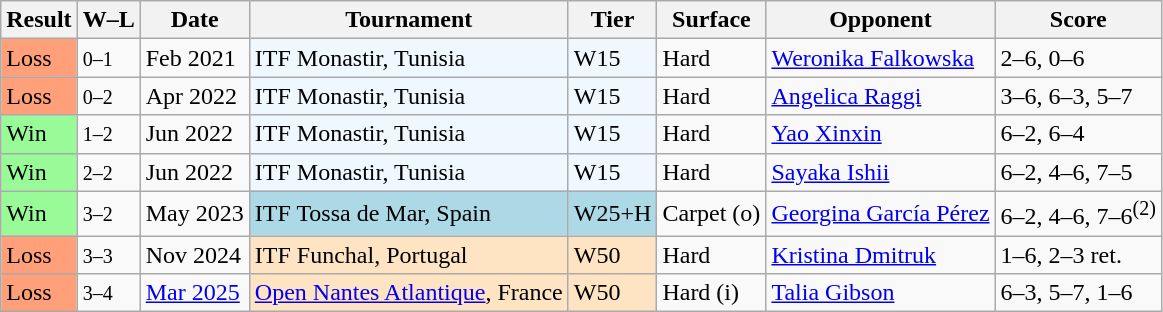<table class="sortable wikitable">
<tr>
<th>Result</th>
<th class="unsortable">W–L</th>
<th>Date</th>
<th>Tournament</th>
<th>Tier</th>
<th>Surface</th>
<th>Opponent</th>
<th class="unsortable">Score</th>
</tr>
<tr>
<td style="background:#ffa07a;">Loss</td>
<td><small>0–1</small></td>
<td>Feb 2021</td>
<td style="background:#f0f8ff;">ITF Monastir, Tunisia</td>
<td style="background:#f0f8ff;">W15</td>
<td>Hard</td>
<td> <a href='#'>Weronika Falkowska</a></td>
<td>2–6, 0–6</td>
</tr>
<tr>
<td style="background:#ffa07a;">Loss</td>
<td><small>0–2</small></td>
<td>Apr 2022</td>
<td style="background:#f0f8ff;">ITF Monastir, Tunisia</td>
<td style="background:#f0f8ff;">W15</td>
<td>Hard</td>
<td> <a href='#'>Angelica Raggi</a></td>
<td>3–6, 6–3, 5–7</td>
</tr>
<tr>
<td style="background:#98fb98;">Win</td>
<td><small>1–2</small></td>
<td>Jun 2022</td>
<td style="background:#f0f8ff;">ITF Monastir, Tunisia</td>
<td style="background:#f0f8ff;">W15</td>
<td>Hard</td>
<td> <a href='#'>Yao Xinxin</a></td>
<td>6–2, 6–4</td>
</tr>
<tr>
<td style="background:#98fb98;">Win</td>
<td><small>2–2</small></td>
<td>Jun 2022</td>
<td style="background:#f0f8ff;">ITF Monastir, Tunisia</td>
<td style="background:#f0f8ff;">W15</td>
<td>Hard</td>
<td> <a href='#'>Sayaka Ishii</a></td>
<td>6–2, 4–6, 7–5</td>
</tr>
<tr>
<td style="background:#98fb98;">Win</td>
<td><small>3–2</small></td>
<td>May 2023</td>
<td style="background:lightblue">ITF Tossa de Mar, Spain</td>
<td style="background:lightblue">W25+H</td>
<td>Carpet (o)</td>
<td> <a href='#'>Georgina García Pérez</a></td>
<td>6–2, 4–6, 7–6<sup>(2)</sup></td>
</tr>
<tr>
<td style="background:#ffa07a;">Loss</td>
<td><small>3–3</small></td>
<td>Nov 2024</td>
<td style="background:#ffe4c4;">ITF Funchal, Portugal</td>
<td style="background:#ffe4c4;">W50</td>
<td>Hard</td>
<td> <a href='#'>Kristina Dmitruk</a></td>
<td>1–6, 2–3 ret.</td>
</tr>
<tr>
<td style="background:#ffa07a;">Loss</td>
<td><small>3–4</small></td>
<td><a href='#'>Mar 2025</a></td>
<td style="background:#ffe4c4;"><a href='#'>Open Nantes Atlantique</a>, France</td>
<td style="background:#ffe4c4;">W50</td>
<td>Hard (i)</td>
<td> <a href='#'>Talia Gibson</a></td>
<td>6–3, 5–7, 1–6</td>
</tr>
</table>
